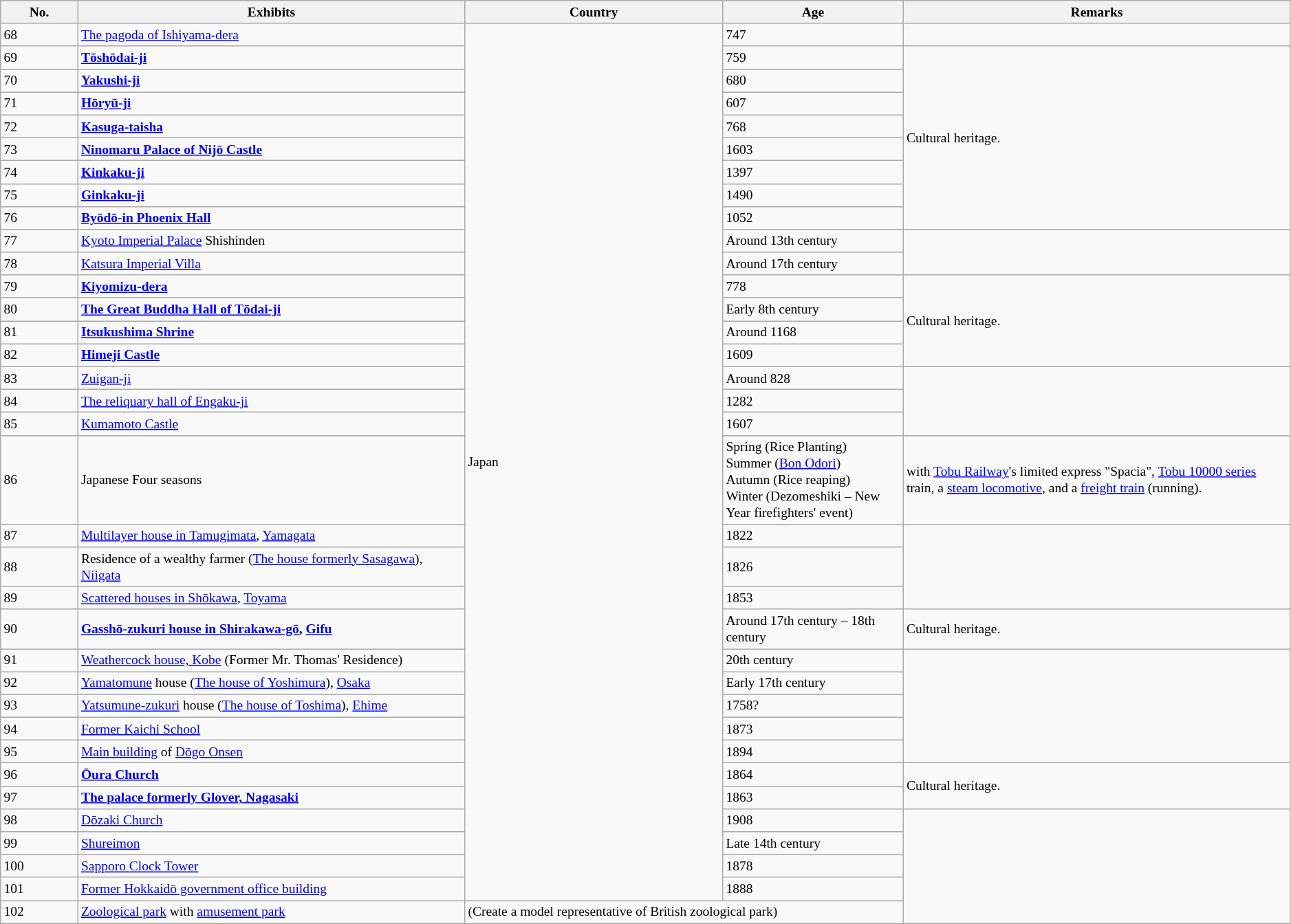<table class="wikitable" style="text-align:left;font-size:small;">
<tr>
<th width=6%>No.</th>
<th width=30%>Exhibits</th>
<th width=20%>Country</th>
<th width=14%>Age</th>
<th width=32%>Remarks</th>
</tr>
<tr>
<td>68</td>
<td><a href='#'>The pagoda of Ishiyama-dera</a></td>
<td rowspan="34"> Japan</td>
<td>747</td>
</tr>
<tr>
<td>69</td>
<td><strong><a href='#'>Tōshōdai-ji</a></strong></td>
<td>759</td>
<td rowspan="8">Cultural heritage.</td>
</tr>
<tr>
<td>70</td>
<td><strong><a href='#'>Yakushi-ji</a></strong></td>
<td>680</td>
</tr>
<tr>
<td>71</td>
<td><strong><a href='#'>Hōryū-ji</a></strong></td>
<td>607</td>
</tr>
<tr>
<td>72</td>
<td><strong><a href='#'>Kasuga-taisha</a></strong></td>
<td>768</td>
</tr>
<tr>
<td>73</td>
<td><strong><a href='#'>Ninomaru Palace of Nijō Castle</a></strong></td>
<td>1603</td>
</tr>
<tr>
<td>74</td>
<td><strong><a href='#'>Kinkaku-ji</a></strong></td>
<td>1397</td>
</tr>
<tr>
<td>75</td>
<td><strong><a href='#'>Ginkaku-ji</a></strong></td>
<td>1490</td>
</tr>
<tr>
<td>76</td>
<td><strong><a href='#'>Byōdō-in Phoenix Hall</a></strong></td>
<td>1052</td>
</tr>
<tr>
<td>77</td>
<td><a href='#'>Kyoto Imperial Palace</a> Shishinden</td>
<td>Around 13th century</td>
</tr>
<tr>
<td>78</td>
<td><a href='#'>Katsura Imperial Villa</a></td>
<td>Around 17th century</td>
</tr>
<tr>
<td>79</td>
<td><strong><a href='#'>Kiyomizu-dera</a></strong></td>
<td>778</td>
<td rowspan="4">Cultural heritage.</td>
</tr>
<tr>
<td>80</td>
<td><strong><a href='#'>The Great Buddha Hall of Tōdai-ji</a></strong></td>
<td>Early 8th century</td>
</tr>
<tr>
<td>81</td>
<td><strong><a href='#'>Itsukushima Shrine</a></strong></td>
<td>Around 1168</td>
</tr>
<tr>
<td>82</td>
<td><strong><a href='#'>Himeji Castle</a></strong></td>
<td>1609</td>
</tr>
<tr>
<td>83</td>
<td><a href='#'>Zuigan-ji</a></td>
<td>Around 828</td>
</tr>
<tr>
<td>84</td>
<td><a href='#'>The reliquary hall of Engaku-ji</a></td>
<td>1282</td>
</tr>
<tr>
<td>85</td>
<td><a href='#'>Kumamoto Castle</a></td>
<td>1607</td>
</tr>
<tr>
<td>86</td>
<td>Japanese Four seasons</td>
<td>Spring (Rice Planting)<br>Summer (<a href='#'>Bon Odori</a>)<br>Autumn (Rice reaping)<br>Winter (Dezomeshiki – New Year firefighters' event)</td>
<td>with <a href='#'>Tobu Railway</a>'s limited express "Spacia", <a href='#'>Tobu 10000 series</a> train, a <a href='#'>steam locomotive</a>, and a <a href='#'>freight train</a> (running).</td>
</tr>
<tr>
<td>87</td>
<td><a href='#'>Multilayer house in Tamugimata</a>, <a href='#'>Yamagata</a></td>
<td>1822</td>
</tr>
<tr>
<td>88</td>
<td>Residence of a wealthy farmer (<a href='#'>The house formerly Sasagawa</a>), <a href='#'>Niigata</a></td>
<td>1826</td>
</tr>
<tr>
<td>89</td>
<td><a href='#'>Scattered houses in Shōkawa</a>, <a href='#'>Toyama</a></td>
<td>1853</td>
</tr>
<tr>
<td>90</td>
<td><strong><a href='#'>Gasshō-zukuri house in Shirakawa-gō</a>, <a href='#'>Gifu</a></strong></td>
<td>Around 17th century – 18th century</td>
<td>Cultural heritage.</td>
</tr>
<tr>
<td>91</td>
<td><a href='#'>Weathercock house, Kobe</a> (Former Mr. Thomas' Residence)</td>
<td>20th century</td>
</tr>
<tr>
<td>92</td>
<td><a href='#'>Yamatomune</a> house (<a href='#'>The house of Yoshimura</a>), <a href='#'>Osaka</a></td>
<td>Early 17th century</td>
</tr>
<tr>
<td>93</td>
<td><a href='#'>Yatsumune-zukuri</a> house (<a href='#'>The house of Toshima</a>), <a href='#'>Ehime</a></td>
<td>1758?</td>
</tr>
<tr>
<td>94</td>
<td><a href='#'>Former Kaichi School</a></td>
<td>1873</td>
</tr>
<tr>
<td>95</td>
<td><a href='#'>Main building</a> of <a href='#'>Dōgo Onsen</a></td>
<td>1894</td>
</tr>
<tr>
<td>96</td>
<td><strong><a href='#'>Ōura Church</a></strong></td>
<td>1864</td>
<td rowspan="2">Cultural heritage.</td>
</tr>
<tr>
<td>97</td>
<td><strong><a href='#'>The palace formerly Glover, Nagasaki</a></strong></td>
<td>1863</td>
</tr>
<tr>
<td>98</td>
<td><a href='#'>Dōzaki Church</a></td>
<td>1908</td>
</tr>
<tr>
<td>99</td>
<td><a href='#'>Shureimon</a></td>
<td>Late 14th century</td>
</tr>
<tr>
<td>100</td>
<td><a href='#'>Sapporo Clock Tower</a></td>
<td>1878</td>
</tr>
<tr>
<td>101</td>
<td><a href='#'>Former Hokkaidō government office building</a></td>
<td>1888</td>
</tr>
<tr>
<td>102</td>
<td><a href='#'>Zoological park</a> with <a href='#'>amusement park</a></td>
<td colspan="2">(Create a model representative of British zoological park)</td>
</tr>
</table>
